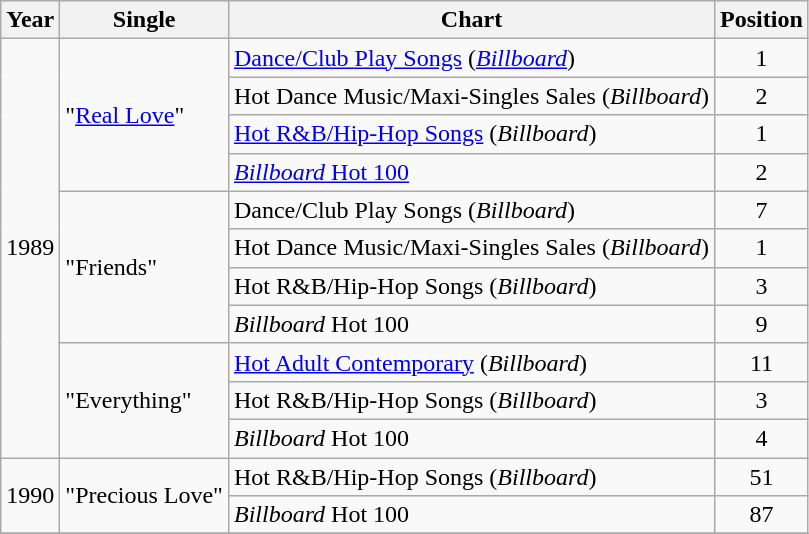<table class="wikitable">
<tr>
<th align="left">Year</th>
<th align="left">Single</th>
<th align="left">Chart</th>
<th align="left">Position</th>
</tr>
<tr>
<td rowspan="11">1989</td>
<td rowspan="4">"<a href='#'>Real Love</a>"</td>
<td align="left"><a href='#'>Dance/Club Play Songs</a> (<em><a href='#'>Billboard</a></em>)</td>
<td align="center">1</td>
</tr>
<tr>
<td align="left">Hot Dance Music/Maxi-Singles Sales (<em>Billboard</em>)</td>
<td align="center">2</td>
</tr>
<tr>
<td align="left"><a href='#'>Hot R&B/Hip-Hop Songs</a> (<em>Billboard</em>)</td>
<td align="center">1</td>
</tr>
<tr>
<td align="left"><a href='#'><em>Billboard</em> Hot 100</a></td>
<td align="center">2</td>
</tr>
<tr>
<td rowspan="4">"Friends"</td>
<td align="left">Dance/Club Play Songs (<em>Billboard</em>)</td>
<td align="center">7</td>
</tr>
<tr>
<td align="left">Hot Dance Music/Maxi-Singles Sales (<em>Billboard</em>)</td>
<td align="center">1</td>
</tr>
<tr>
<td align="left">Hot R&B/Hip-Hop Songs (<em>Billboard</em>)</td>
<td align="center">3</td>
</tr>
<tr>
<td align="left"><em>Billboard</em> Hot 100</td>
<td align="center">9</td>
</tr>
<tr>
<td rowspan="3">"Everything"</td>
<td align="left"><a href='#'>Hot Adult Contemporary</a> (<em>Billboard</em>)</td>
<td align="center">11</td>
</tr>
<tr>
<td align="left">Hot R&B/Hip-Hop Songs (<em>Billboard</em>)</td>
<td align="center">3</td>
</tr>
<tr>
<td align="left"><em>Billboard</em> Hot 100</td>
<td align="center">4</td>
</tr>
<tr>
<td rowspan="2">1990</td>
<td rowspan="2">"Precious Love"</td>
<td align="left">Hot R&B/Hip-Hop Songs (<em>Billboard</em>)</td>
<td align="center">51</td>
</tr>
<tr>
<td align="left"><em>Billboard</em> Hot 100</td>
<td align="center">87</td>
</tr>
<tr>
</tr>
</table>
